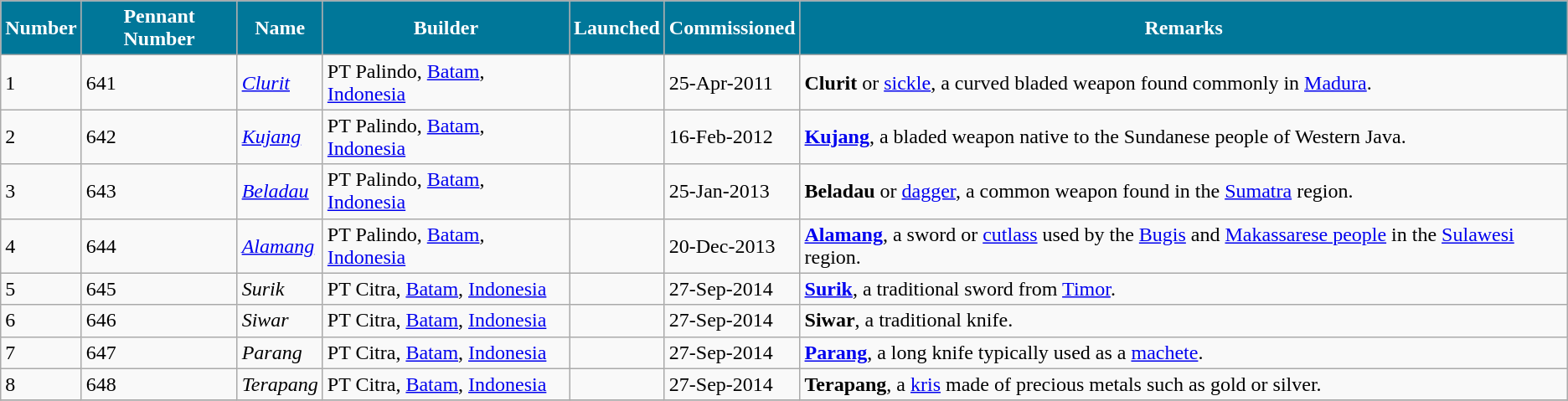<table class="wikitable">
<tr>
<th style="background:#079;color:#fff;">Number</th>
<th style="background:#079;color:#fff;">Pennant Number</th>
<th style="background:#079;color:#fff;">Name</th>
<th style="background:#079;color:#fff;">Builder</th>
<th style="background:#079;color:#fff;">Launched</th>
<th style="background:#079;color:#fff;">Commissioned</th>
<th style="background:#079;color:#fff;">Remarks</th>
</tr>
<tr>
<td>1</td>
<td>641</td>
<td><a href='#'><em>Clurit</em></a></td>
<td>PT Palindo, <a href='#'>Batam</a>, <a href='#'>Indonesia</a></td>
<td></td>
<td>25-Apr-2011</td>
<td><strong>Clurit</strong> or <a href='#'>sickle</a>, a curved bladed weapon found commonly in <a href='#'>Madura</a>.</td>
</tr>
<tr>
<td>2</td>
<td>642</td>
<td><a href='#'><em>Kujang</em></a></td>
<td>PT Palindo, <a href='#'>Batam</a>, <a href='#'>Indonesia</a></td>
<td></td>
<td>16-Feb-2012</td>
<td><strong><a href='#'>Kujang</a></strong>, a bladed weapon native to the Sundanese people of Western Java.</td>
</tr>
<tr>
<td>3</td>
<td>643</td>
<td><a href='#'><em>Beladau</em></a></td>
<td>PT Palindo, <a href='#'>Batam</a>, <a href='#'>Indonesia</a></td>
<td></td>
<td>25-Jan-2013</td>
<td><strong>Beladau</strong> or <a href='#'>dagger</a>, a common weapon found in the <a href='#'>Sumatra</a> region.</td>
</tr>
<tr>
<td>4</td>
<td>644</td>
<td><a href='#'><em>Alamang</em></a></td>
<td>PT Palindo, <a href='#'>Batam</a>, <a href='#'>Indonesia</a></td>
<td></td>
<td>20-Dec-2013</td>
<td><strong><a href='#'>Alamang</a></strong>, a sword or <a href='#'>cutlass</a> used by the <a href='#'>Bugis</a> and <a href='#'>Makassarese people</a> in the <a href='#'>Sulawesi</a> region.</td>
</tr>
<tr>
<td>5</td>
<td>645</td>
<td><em>Surik</em></td>
<td>PT Citra, <a href='#'>Batam</a>, <a href='#'>Indonesia</a></td>
<td></td>
<td>27-Sep-2014</td>
<td><strong><a href='#'>Surik</a></strong>, a traditional sword from <a href='#'>Timor</a>.</td>
</tr>
<tr>
<td>6</td>
<td>646</td>
<td><em>Siwar</em></td>
<td>PT Citra, <a href='#'>Batam</a>, <a href='#'>Indonesia</a></td>
<td></td>
<td>27-Sep-2014</td>
<td><strong>Siwar</strong>, a traditional knife.</td>
</tr>
<tr>
<td>7</td>
<td>647</td>
<td><em>Parang</em></td>
<td>PT Citra, <a href='#'>Batam</a>, <a href='#'>Indonesia</a></td>
<td></td>
<td>27-Sep-2014</td>
<td><strong><a href='#'>Parang</a></strong>, a long knife typically used as a <a href='#'>machete</a>.</td>
</tr>
<tr>
<td>8</td>
<td>648</td>
<td><em>Terapang</em></td>
<td>PT Citra, <a href='#'>Batam</a>, <a href='#'>Indonesia</a></td>
<td></td>
<td>27-Sep-2014</td>
<td><strong>Terapang</strong>, a <a href='#'>kris</a> made of precious metals such as gold or silver.</td>
</tr>
<tr>
</tr>
</table>
